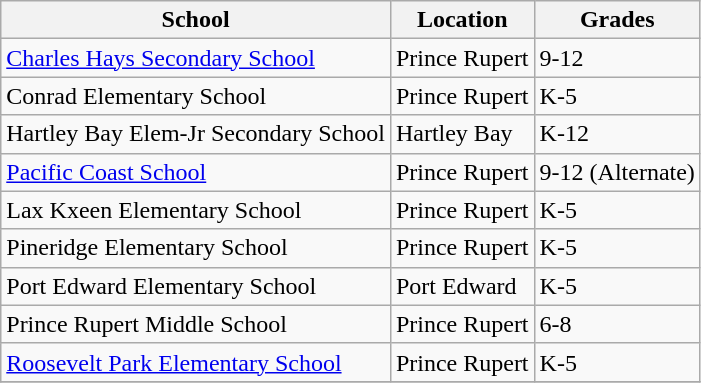<table class="wikitable">
<tr>
<th>School</th>
<th>Location</th>
<th>Grades</th>
</tr>
<tr>
<td><a href='#'>Charles Hays Secondary School</a></td>
<td>Prince Rupert</td>
<td>9-12</td>
</tr>
<tr>
<td>Conrad Elementary School</td>
<td>Prince Rupert</td>
<td>K-5</td>
</tr>
<tr>
<td>Hartley Bay Elem-Jr Secondary School</td>
<td>Hartley Bay</td>
<td>K-12</td>
</tr>
<tr>
<td><a href='#'>Pacific Coast School</a></td>
<td>Prince Rupert</td>
<td>9-12 (Alternate)</td>
</tr>
<tr>
<td>Lax Kxeen Elementary School</td>
<td>Prince Rupert</td>
<td>K-5</td>
</tr>
<tr>
<td>Pineridge Elementary School</td>
<td>Prince Rupert</td>
<td>K-5</td>
</tr>
<tr>
<td>Port Edward Elementary School</td>
<td>Port Edward</td>
<td>K-5</td>
</tr>
<tr>
<td>Prince Rupert Middle School</td>
<td>Prince Rupert</td>
<td>6-8</td>
</tr>
<tr>
<td><a href='#'>Roosevelt Park Elementary School</a></td>
<td>Prince Rupert</td>
<td>K-5</td>
</tr>
<tr>
</tr>
</table>
